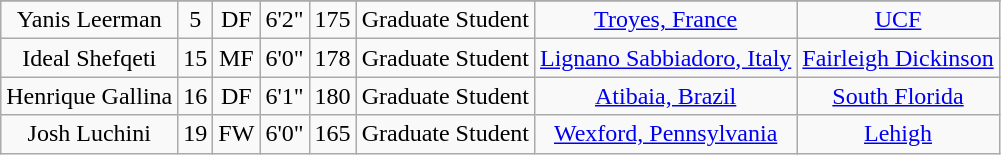<table class="wikitable sortable" border="1" style="text-align: center;">
<tr align=center>
</tr>
<tr>
<td>Yanis Leerman</td>
<td>5</td>
<td>DF</td>
<td>6'2"</td>
<td>175</td>
<td>Graduate Student</td>
<td><a href='#'>Troyes, France</a></td>
<td><a href='#'>UCF</a></td>
</tr>
<tr>
<td>Ideal Shefqeti</td>
<td>15</td>
<td>MF</td>
<td>6'0"</td>
<td>178</td>
<td>Graduate Student</td>
<td><a href='#'>Lignano Sabbiadoro, Italy</a></td>
<td><a href='#'>Fairleigh Dickinson</a></td>
</tr>
<tr>
<td>Henrique Gallina</td>
<td>16</td>
<td>DF</td>
<td>6'1"</td>
<td>180</td>
<td>Graduate Student</td>
<td><a href='#'>Atibaia, Brazil</a></td>
<td><a href='#'>South Florida</a></td>
</tr>
<tr>
<td>Josh Luchini</td>
<td>19</td>
<td>FW</td>
<td>6'0"</td>
<td>165</td>
<td>Graduate Student</td>
<td><a href='#'>Wexford, Pennsylvania</a></td>
<td><a href='#'>Lehigh</a></td>
</tr>
</table>
